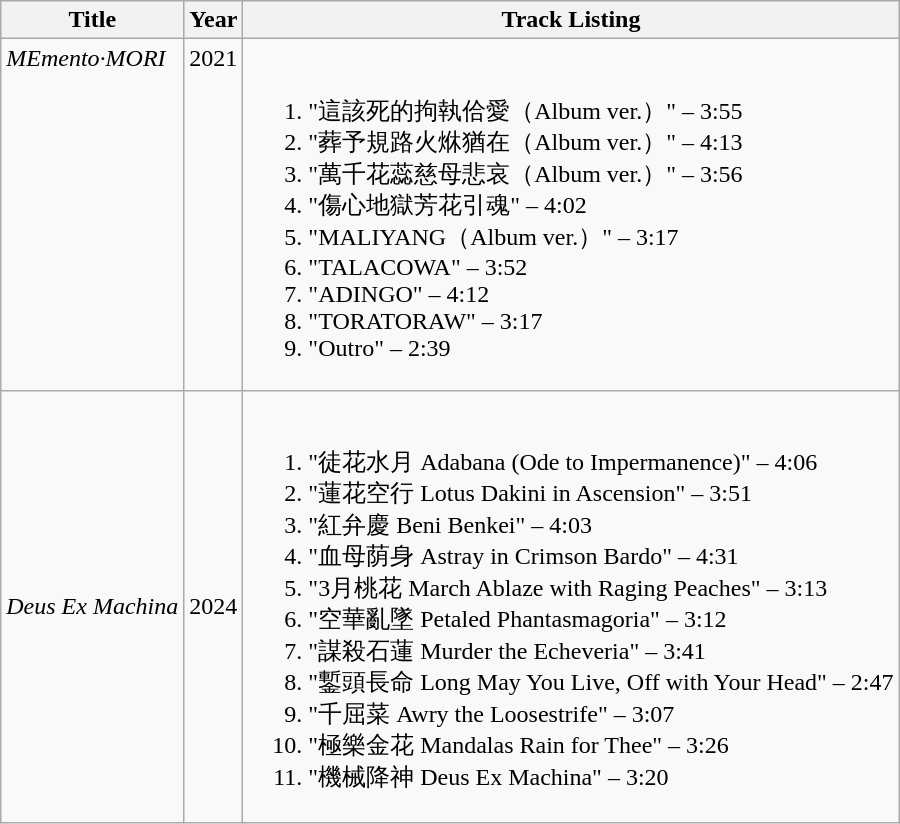<table class="wikitable">
<tr>
<th>Title</th>
<th>Year</th>
<th>Track Listing</th>
</tr>
<tr valign="top">
<td><em>MEmento·MORI</em></td>
<td>2021</td>
<td><br><ol><li>"這該死的拘執佮愛（Album ver.）" – 3:55</li><li>"葬予規路火烌猶在（Album ver.）" – 4:13</li><li>"萬千花蕊慈母悲哀（Album ver.）" – 3:56</li><li>"傷心地獄芳花引魂" – 4:02</li><li>"MALIYANG（Album ver.）" – 3:17</li><li>"TALACOWA" – 3:52</li><li>"ADINGO" – 4:12</li><li>"TORATORAW" – 3:17</li><li>"Outro" – 2:39</li></ol></td>
</tr>
<tr>
<td><em>Deus Ex Machina</em></td>
<td>2024</td>
<td><br><ol><li>"徒花水月 Adabana (Ode to Impermanence)" – 4:06</li><li>"蓮花空行 Lotus Dakini in Ascension" – 3:51</li><li>"紅弁慶 Beni Benkei" – 4:03</li><li>"血母荫身 Astray in Crimson Bardo" – 4:31</li><li>"3月桃花 March Ablaze with Raging Peaches" – 3:13</li><li>"空華亂墜 Petaled Phantasmagoria" – 3:12</li><li>"謀殺石蓮 Murder the Echeveria" – 3:41</li><li>"鏨頭長命 Long May You Live, Off with Your Head" – 2:47</li><li>"千屈菜 Awry the Loosestrife" – 3:07</li><li>"極樂金花 Mandalas Rain for Thee" – 3:26</li><li>"機械降神 Deus Ex Machina" – 3:20</li></ol></td>
</tr>
</table>
